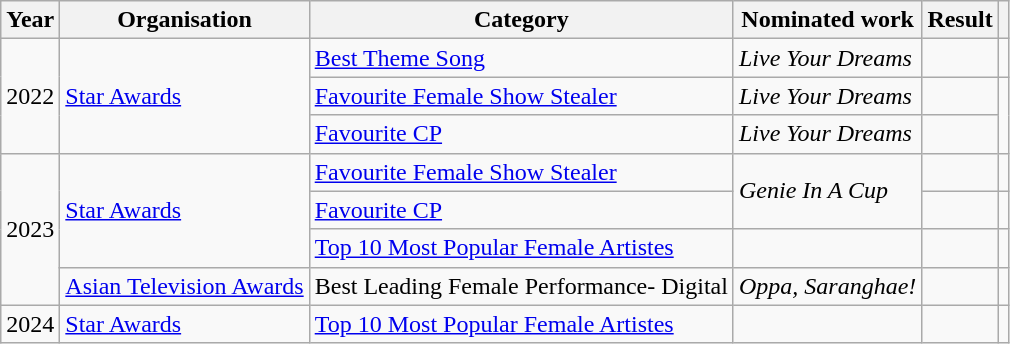<table class="wikitable sortable">
<tr>
<th scope="col">Year</th>
<th scope="col">Organisation</th>
<th scope="col">Category</th>
<th scope="col">Nominated work</th>
<th scope="col">Result</th>
<th scope="col" class="unsortable"></th>
</tr>
<tr>
<td rowspan="3">2022</td>
<td rowspan="3"><a href='#'>Star Awards</a></td>
<td><a href='#'>Best Theme Song</a></td>
<td><em>Live Your Dreams</em> </td>
<td></td>
<td></td>
</tr>
<tr>
<td><a href='#'>Favourite Female Show Stealer</a></td>
<td><em>Live Your Dreams</em> </td>
<td></td>
<td rowspan="2"></td>
</tr>
<tr>
<td><a href='#'>Favourite CP</a></td>
<td><em>Live Your Dreams</em> </td>
<td></td>
</tr>
<tr>
<td rowspan="4">2023</td>
<td rowspan="3"><a href='#'>Star Awards</a></td>
<td><a href='#'>Favourite Female Show Stealer</a></td>
<td rowspan="2"><em>Genie In A Cup</em> </td>
<td></td>
<td></td>
</tr>
<tr>
<td><a href='#'>Favourite CP</a></td>
<td></td>
<td></td>
</tr>
<tr>
<td><a href='#'>Top 10 Most Popular Female Artistes</a></td>
<td></td>
<td></td>
<td></td>
</tr>
<tr>
<td><a href='#'>Asian Television Awards</a></td>
<td>Best Leading Female Performance- Digital</td>
<td><em>Oppa, Saranghae! </em> </td>
<td></td>
<td></td>
</tr>
<tr>
<td>2024</td>
<td><a href='#'>Star Awards</a></td>
<td><a href='#'>Top 10 Most Popular Female Artistes</a></td>
<td></td>
<td></td>
<td></td>
</tr>
</table>
